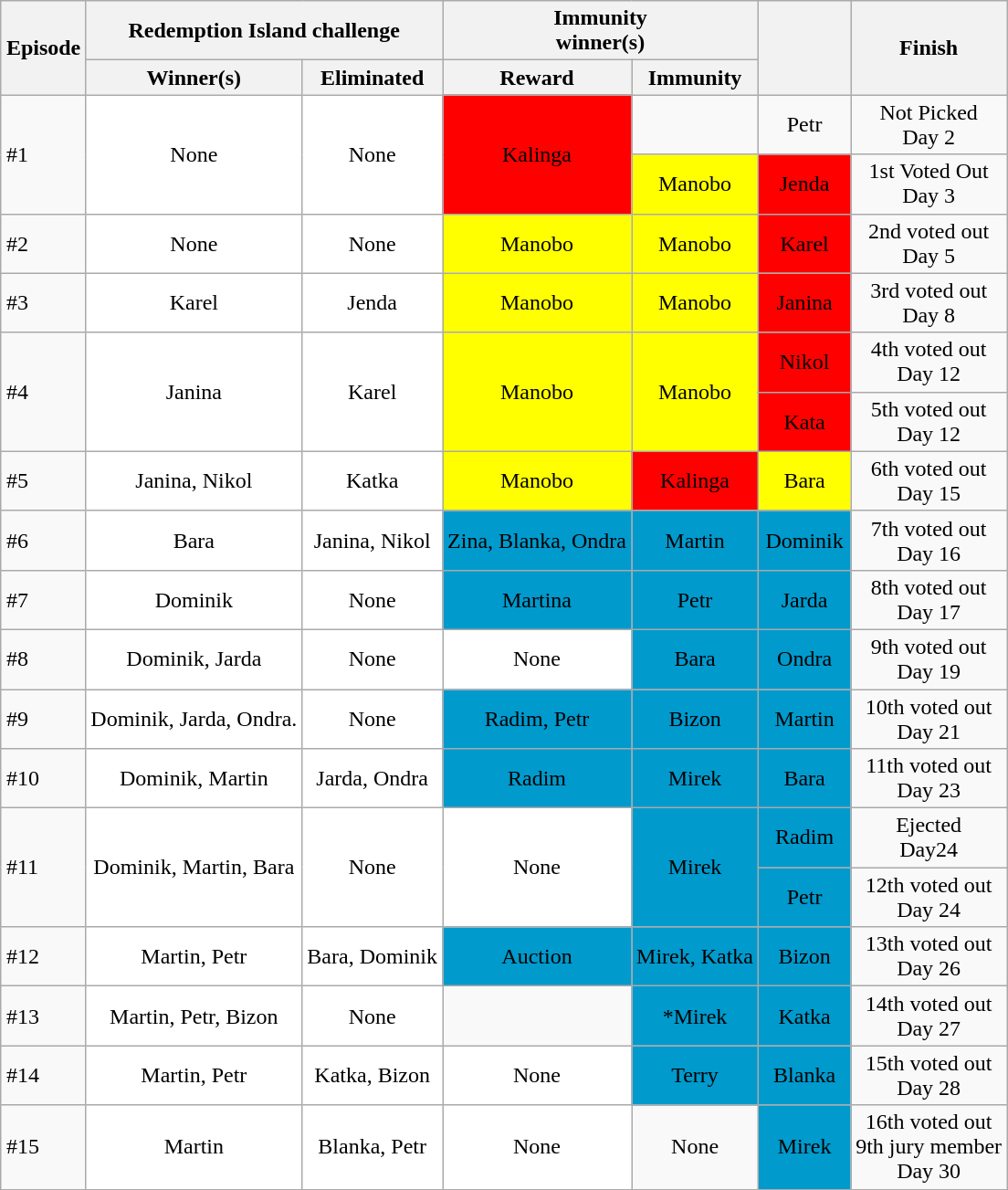<table class="wikitable" style="margin:auto; text-align:center">
<tr>
<th rowspan=2>Episode</th>
<th colspan=2>Redemption Island challenge</th>
<th colspan=2>Immunity<br>winner(s)</th>
<th rowspan=2 width="60"></th>
<th rowspan=2>Finish</th>
</tr>
<tr>
<th>Winner(s)</th>
<th>Eliminated</th>
<th>Reward</th>
<th>Immunity</th>
</tr>
<tr>
<td rowspan="2" align="left">#1</td>
<td rowspan="2" bgcolor="white">None</td>
<td rowspan="2" bgcolor="white">None</td>
<td rowspan="2" bgcolor="red">Kalinga</td>
<td></td>
<td bgcolor="">Petr</td>
<td>Not Picked<br>Day 2</td>
</tr>
<tr>
<td bgcolor="yellow">Manobo</td>
<td bgcolor="red">Jenda</td>
<td>1st Voted Out<br>Day 3</td>
</tr>
<tr>
<td align="left">#2</td>
<td bgcolor="white">None</td>
<td bgcolor="white">None</td>
<td bgcolor="yellow">Manobo</td>
<td bgcolor="yellow">Manobo</td>
<td bgcolor="red">Karel</td>
<td>2nd voted out<br>Day 5</td>
</tr>
<tr>
<td align="left">#3</td>
<td bgcolor="white">Karel</td>
<td bgcolor="white">Jenda</td>
<td bgcolor="yellow">Manobo</td>
<td bgcolor="yellow">Manobo</td>
<td bgcolor="red">Janina</td>
<td>3rd voted out<br>Day 8</td>
</tr>
<tr>
<td rowspan=2 align="left">#4</td>
<td rowspan=2 bgcolor="white">Janina</td>
<td rowspan=2 bgcolor="white">Karel</td>
<td rowspan=2 bgcolor="yellow">Manobo</td>
<td rowspan=2 bgcolor="yellow">Manobo</td>
<td bgcolor="red">Nikol</td>
<td>4th voted out<br>Day 12</td>
</tr>
<tr>
<td bgcolor="red">Kata</td>
<td>5th voted out<br>Day 12</td>
</tr>
<tr>
<td align="left">#5</td>
<td bgcolor="white">Janina, Nikol</td>
<td bgcolor="white">Katka</td>
<td bgcolor="yellow">Manobo</td>
<td bgcolor="red">Kalinga</td>
<td bgcolor="yellow">Bara</td>
<td>6th voted out<br>Day 15</td>
</tr>
<tr>
<td align="left">#6</td>
<td bgcolor="white">Bara</td>
<td bgcolor="white">Janina, Nikol</td>
<td bgcolor="009ACD">Zina, Blanka, Ondra</td>
<td bgcolor="009ACD">Martin</td>
<td bgcolor="009ACD">Dominik</td>
<td>7th voted out<br>Day 16</td>
</tr>
<tr>
<td align="left">#7</td>
<td bgcolor="white">Dominik</td>
<td bgcolor="white">None</td>
<td bgcolor="009ACD">Martina</td>
<td bgcolor="009ACD">Petr</td>
<td bgcolor="009ACD">Jarda</td>
<td>8th voted out<br>Day 17</td>
</tr>
<tr>
<td align="left">#8</td>
<td bgcolor="white">Dominik, Jarda</td>
<td bgcolor="white">None</td>
<td bgcolor="white">None</td>
<td bgcolor="009ACD">Bara</td>
<td bgcolor="009ACD">Ondra</td>
<td>9th voted out<br>Day 19</td>
</tr>
<tr>
<td align="left">#9</td>
<td bgcolor="white">Dominik, Jarda, Ondra.</td>
<td bgcolor="white">None</td>
<td bgcolor="009ACD">Radim, Petr</td>
<td bgcolor="009ACD">Bizon</td>
<td bgcolor="009ACD">Martin</td>
<td>10th voted out<br>Day 21</td>
</tr>
<tr>
<td align="left">#10</td>
<td bgcolor="white">Dominik, Martin</td>
<td bgcolor="white">Jarda, Ondra</td>
<td bgcolor="009ACD">Radim</td>
<td bgcolor="009ACD">Mirek</td>
<td bgcolor="009ACD">Bara</td>
<td>11th voted out<br>Day 23</td>
</tr>
<tr>
<td rowspan=2 align="left">#11</td>
<td rowspan=2 bgcolor="white">Dominik, Martin, Bara</td>
<td rowspan=2 bgcolor="white">None</td>
<td rowspan=2 bgcolor="white">None</td>
<td rowspan=2 bgcolor="009ACD">Mirek</td>
<td bgcolor="009ACD">Radim</td>
<td>Ejected<br>Day24</td>
</tr>
<tr>
<td bgcolor="009ACD">Petr</td>
<td>12th voted out<br>Day 24</td>
</tr>
<tr>
<td align="left">#12</td>
<td bgcolor="white">Martin, Petr</td>
<td bgcolor="white">Bara, Dominik</td>
<td bgcolor="009ACD">Auction</td>
<td bgcolor="009ACD">Mirek, Katka</td>
<td bgcolor="009ACD">Bizon</td>
<td>13th voted out<br>Day 26</td>
</tr>
<tr>
<td align="left">#13</td>
<td bgcolor="white">Martin, Petr, Bizon</td>
<td bgcolor="white">None</td>
<td></td>
<td bgcolor="009ACD">*Mirek</td>
<td bgcolor="009ACD">Katka</td>
<td>14th voted out<br>Day 27</td>
</tr>
<tr>
<td align="left">#14</td>
<td bgcolor="white">Martin, Petr</td>
<td bgcolor="white">Katka, Bizon</td>
<td bgcolor="white">None</td>
<td bgcolor="009ACD">Terry</td>
<td bgcolor="009ACD">Blanka</td>
<td>15th voted out<br>Day 28</td>
</tr>
<tr>
<td align="left">#15</td>
<td bgcolor="white">Martin</td>
<td bgcolor="white">Blanka, Petr</td>
<td bgcolor="white">None</td>
<td>None</td>
<td bgcolor="009ACD">Mirek</td>
<td>16th voted out<br>9th jury member<br>Day 30</td>
</tr>
<tr>
</tr>
</table>
